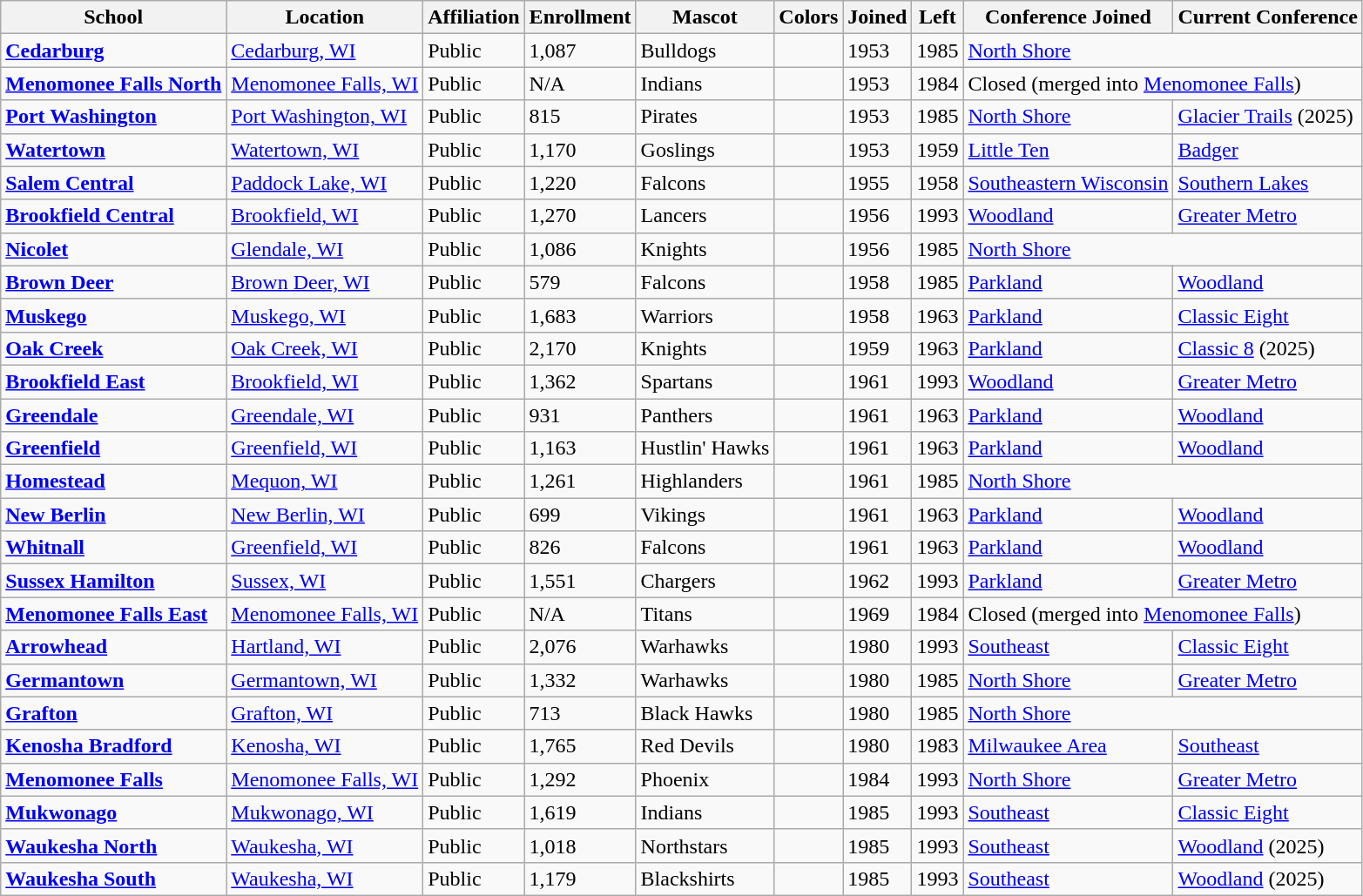<table class="wikitable sortable">
<tr>
<th>School</th>
<th>Location</th>
<th>Affiliation</th>
<th>Enrollment </th>
<th>Mascot</th>
<th>Colors</th>
<th>Joined</th>
<th>Left</th>
<th>Conference Joined</th>
<th>Current Conference</th>
</tr>
<tr>
<td><strong><a href='#'>Cedarburg</a></strong></td>
<td><a href='#'>Cedarburg, WI</a></td>
<td>Public</td>
<td>1,087</td>
<td>Bulldogs</td>
<td> </td>
<td>1953</td>
<td>1985</td>
<td colspan="2"><a href='#'>North Shore</a></td>
</tr>
<tr>
<td><strong><a href='#'>Menomonee Falls North</a></strong></td>
<td><a href='#'>Menomonee Falls, WI</a></td>
<td>Public</td>
<td>N/A</td>
<td>Indians</td>
<td> </td>
<td>1953</td>
<td>1984</td>
<td colspan="2">Closed (merged into <a href='#'>Menomonee Falls</a>)</td>
</tr>
<tr>
<td><strong><a href='#'>Port Washington</a></strong></td>
<td><a href='#'>Port Washington, WI</a></td>
<td>Public</td>
<td>815</td>
<td>Pirates</td>
<td> </td>
<td>1953</td>
<td>1985</td>
<td><a href='#'>North Shore</a></td>
<td><a href='#'>Glacier Trails</a> (2025)</td>
</tr>
<tr>
<td><strong><a href='#'>Watertown</a></strong></td>
<td><a href='#'>Watertown, WI</a></td>
<td>Public</td>
<td>1,170</td>
<td>Goslings</td>
<td> </td>
<td>1953</td>
<td>1959</td>
<td><a href='#'>Little Ten</a></td>
<td><a href='#'>Badger</a></td>
</tr>
<tr>
<td><strong><a href='#'>Salem Central</a></strong></td>
<td><a href='#'>Paddock Lake, WI</a></td>
<td>Public</td>
<td>1,220</td>
<td>Falcons</td>
<td> </td>
<td>1955</td>
<td>1958</td>
<td><a href='#'>Southeastern Wisconsin</a></td>
<td><a href='#'>Southern Lakes</a></td>
</tr>
<tr>
<td><strong><a href='#'>Brookfield Central</a></strong></td>
<td><a href='#'>Brookfield, WI</a></td>
<td>Public</td>
<td>1,270</td>
<td>Lancers</td>
<td> </td>
<td>1956</td>
<td>1993</td>
<td><a href='#'>Woodland</a></td>
<td><a href='#'>Greater Metro</a></td>
</tr>
<tr>
<td><strong><a href='#'>Nicolet</a></strong></td>
<td><a href='#'>Glendale, WI</a></td>
<td>Public</td>
<td>1,086</td>
<td>Knights</td>
<td> </td>
<td>1956</td>
<td>1985</td>
<td colspan="2"><a href='#'>North Shore</a></td>
</tr>
<tr>
<td><strong><a href='#'>Brown Deer</a></strong></td>
<td><a href='#'>Brown Deer, WI</a></td>
<td>Public</td>
<td>579</td>
<td>Falcons</td>
<td> </td>
<td>1958</td>
<td>1985</td>
<td><a href='#'>Parkland</a></td>
<td><a href='#'>Woodland</a></td>
</tr>
<tr>
<td><strong><a href='#'>Muskego</a></strong></td>
<td><a href='#'>Muskego, WI</a></td>
<td>Public</td>
<td>1,683</td>
<td>Warriors</td>
<td> </td>
<td>1958</td>
<td>1963</td>
<td><a href='#'>Parkland</a></td>
<td><a href='#'>Classic Eight</a></td>
</tr>
<tr>
<td><strong><a href='#'>Oak Creek</a></strong></td>
<td><a href='#'>Oak Creek, WI</a></td>
<td>Public</td>
<td>2,170</td>
<td>Knights</td>
<td> </td>
<td>1959</td>
<td>1963</td>
<td><a href='#'>Parkland</a></td>
<td><a href='#'>Classic 8</a> (2025)</td>
</tr>
<tr>
<td><strong><a href='#'>Brookfield East</a></strong></td>
<td><a href='#'>Brookfield, WI</a></td>
<td>Public</td>
<td>1,362</td>
<td>Spartans</td>
<td> </td>
<td>1961</td>
<td>1993</td>
<td><a href='#'>Woodland</a></td>
<td><a href='#'>Greater Metro</a></td>
</tr>
<tr>
<td><strong><a href='#'>Greendale</a></strong></td>
<td><a href='#'>Greendale, WI</a></td>
<td>Public</td>
<td>931</td>
<td>Panthers</td>
<td> </td>
<td>1961</td>
<td>1963</td>
<td><a href='#'>Parkland</a></td>
<td><a href='#'>Woodland</a></td>
</tr>
<tr>
<td><strong><a href='#'>Greenfield</a></strong></td>
<td><a href='#'>Greenfield, WI</a></td>
<td>Public</td>
<td>1,163</td>
<td>Hustlin' Hawks</td>
<td> </td>
<td>1961</td>
<td>1963</td>
<td><a href='#'>Parkland</a></td>
<td><a href='#'>Woodland</a></td>
</tr>
<tr>
<td><strong><a href='#'>Homestead</a></strong></td>
<td><a href='#'>Mequon, WI</a></td>
<td>Public</td>
<td>1,261</td>
<td>Highlanders</td>
<td> </td>
<td>1961</td>
<td>1985</td>
<td colspan="2"><a href='#'>North Shore</a></td>
</tr>
<tr>
<td><strong><a href='#'>New Berlin</a></strong></td>
<td><a href='#'>New Berlin, WI</a></td>
<td>Public</td>
<td>699</td>
<td>Vikings</td>
<td> </td>
<td>1961</td>
<td>1963</td>
<td><a href='#'>Parkland</a></td>
<td><a href='#'>Woodland</a></td>
</tr>
<tr>
<td><strong><a href='#'>Whitnall</a></strong></td>
<td><a href='#'>Greenfield, WI</a></td>
<td>Public</td>
<td>826</td>
<td>Falcons</td>
<td> </td>
<td>1961</td>
<td>1963</td>
<td><a href='#'>Parkland</a></td>
<td><a href='#'>Woodland</a></td>
</tr>
<tr>
<td><strong><a href='#'>Sussex Hamilton</a></strong></td>
<td><a href='#'>Sussex, WI</a></td>
<td>Public</td>
<td>1,551</td>
<td>Chargers</td>
<td> </td>
<td>1962</td>
<td>1993</td>
<td><a href='#'>Parkland</a></td>
<td><a href='#'>Greater Metro</a></td>
</tr>
<tr>
<td><strong><a href='#'>Menomonee Falls East</a></strong></td>
<td><a href='#'>Menomonee Falls, WI</a></td>
<td>Public</td>
<td>N/A</td>
<td>Titans</td>
<td> </td>
<td>1969</td>
<td>1984</td>
<td colspan="2">Closed (merged into <a href='#'>Menomonee Falls</a>)</td>
</tr>
<tr>
<td><strong><a href='#'>Arrowhead</a></strong></td>
<td><a href='#'>Hartland, WI</a></td>
<td>Public</td>
<td>2,076</td>
<td>Warhawks</td>
<td> </td>
<td>1980</td>
<td>1993</td>
<td><a href='#'>Southeast</a></td>
<td><a href='#'>Classic Eight</a></td>
</tr>
<tr>
<td><strong><a href='#'>Germantown</a></strong></td>
<td><a href='#'>Germantown, WI</a></td>
<td>Public</td>
<td>1,332</td>
<td>Warhawks</td>
<td> </td>
<td>1980</td>
<td>1985</td>
<td><a href='#'>North Shore</a></td>
<td><a href='#'>Greater Metro</a></td>
</tr>
<tr>
<td><strong><a href='#'>Grafton</a></strong></td>
<td><a href='#'>Grafton, WI</a></td>
<td>Public</td>
<td>713</td>
<td>Black Hawks</td>
<td> </td>
<td>1980</td>
<td>1985</td>
<td colspan="2"><a href='#'>North Shore</a></td>
</tr>
<tr>
<td><strong><a href='#'>Kenosha Bradford</a></strong></td>
<td><a href='#'>Kenosha, WI</a></td>
<td>Public</td>
<td>1,765</td>
<td>Red Devils</td>
<td> </td>
<td>1980</td>
<td>1983</td>
<td><a href='#'>Milwaukee Area</a></td>
<td><a href='#'>Southeast</a></td>
</tr>
<tr>
<td><strong><a href='#'>Menomonee Falls</a></strong></td>
<td><a href='#'>Menomonee Falls, WI</a></td>
<td>Public</td>
<td>1,292</td>
<td>Phoenix</td>
<td> </td>
<td>1984</td>
<td>1993</td>
<td><a href='#'>North Shore</a></td>
<td><a href='#'>Greater Metro</a></td>
</tr>
<tr>
<td><strong><a href='#'>Mukwonago</a></strong></td>
<td><a href='#'>Mukwonago, WI</a></td>
<td>Public</td>
<td>1,619</td>
<td>Indians</td>
<td> </td>
<td>1985</td>
<td>1993</td>
<td><a href='#'>Southeast</a></td>
<td><a href='#'>Classic Eight</a></td>
</tr>
<tr>
<td><strong><a href='#'>Waukesha North</a></strong></td>
<td><a href='#'>Waukesha, WI</a></td>
<td>Public</td>
<td>1,018</td>
<td>Northstars</td>
<td> </td>
<td>1985</td>
<td>1993</td>
<td><a href='#'>Southeast</a></td>
<td><a href='#'>Woodland</a> (2025)</td>
</tr>
<tr>
<td><strong><a href='#'>Waukesha South</a></strong></td>
<td><a href='#'>Waukesha, WI</a></td>
<td>Public</td>
<td>1,179</td>
<td>Blackshirts</td>
<td> </td>
<td>1985</td>
<td>1993</td>
<td><a href='#'>Southeast</a></td>
<td><a href='#'>Woodland</a> (2025)</td>
</tr>
</table>
